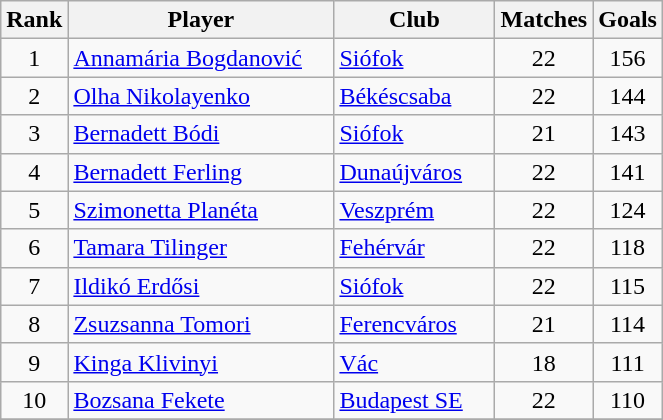<table class="wikitable" style="text-align:center">
<tr>
<th>Rank</th>
<th>Player</th>
<th>Club</th>
<th>Matches</th>
<th>Goals</th>
</tr>
<tr>
<td>1</td>
<td align="left" width=170> <a href='#'>Annamária Bogdanović</a></td>
<td align="left" width=100><a href='#'>Siófok</a></td>
<td>22</td>
<td>156</td>
</tr>
<tr>
<td>2</td>
<td align="left" width=170> <a href='#'>Olha Nikolayenko</a></td>
<td align="left" width=100><a href='#'>Békéscsaba</a></td>
<td>22</td>
<td>144</td>
</tr>
<tr>
<td>3</td>
<td align="left" width=170> <a href='#'>Bernadett Bódi</a></td>
<td align="left" width=100><a href='#'>Siófok</a></td>
<td>21</td>
<td>143</td>
</tr>
<tr>
<td>4</td>
<td align="left" width=170> <a href='#'>Bernadett Ferling</a></td>
<td align="left" width=100><a href='#'>Dunaújváros</a></td>
<td>22</td>
<td>141</td>
</tr>
<tr>
<td>5</td>
<td align="left" width=170> <a href='#'>Szimonetta Planéta</a></td>
<td align="left" width=100><a href='#'>Veszprém</a></td>
<td>22</td>
<td>124</td>
</tr>
<tr>
<td>6</td>
<td align="left" width=170> <a href='#'>Tamara Tilinger</a></td>
<td align="left" width=100><a href='#'>Fehérvár</a></td>
<td>22</td>
<td>118</td>
</tr>
<tr>
<td>7</td>
<td align="left" width=170> <a href='#'>Ildikó Erdősi</a></td>
<td align="left" width=100><a href='#'>Siófok</a></td>
<td>22</td>
<td>115</td>
</tr>
<tr>
<td>8</td>
<td align="left" width=170> <a href='#'>Zsuzsanna Tomori</a></td>
<td align="left" width=100><a href='#'>Ferencváros</a></td>
<td>21</td>
<td>114</td>
</tr>
<tr>
<td>9</td>
<td align="left" width=170> <a href='#'>Kinga Klivinyi</a></td>
<td align="left" width=100><a href='#'>Vác</a></td>
<td>18</td>
<td>111</td>
</tr>
<tr>
<td>10</td>
<td align="left" width=170> <a href='#'>Bozsana Fekete</a></td>
<td align="left" width=100><a href='#'>Budapest SE</a></td>
<td>22</td>
<td>110</td>
</tr>
<tr>
</tr>
</table>
